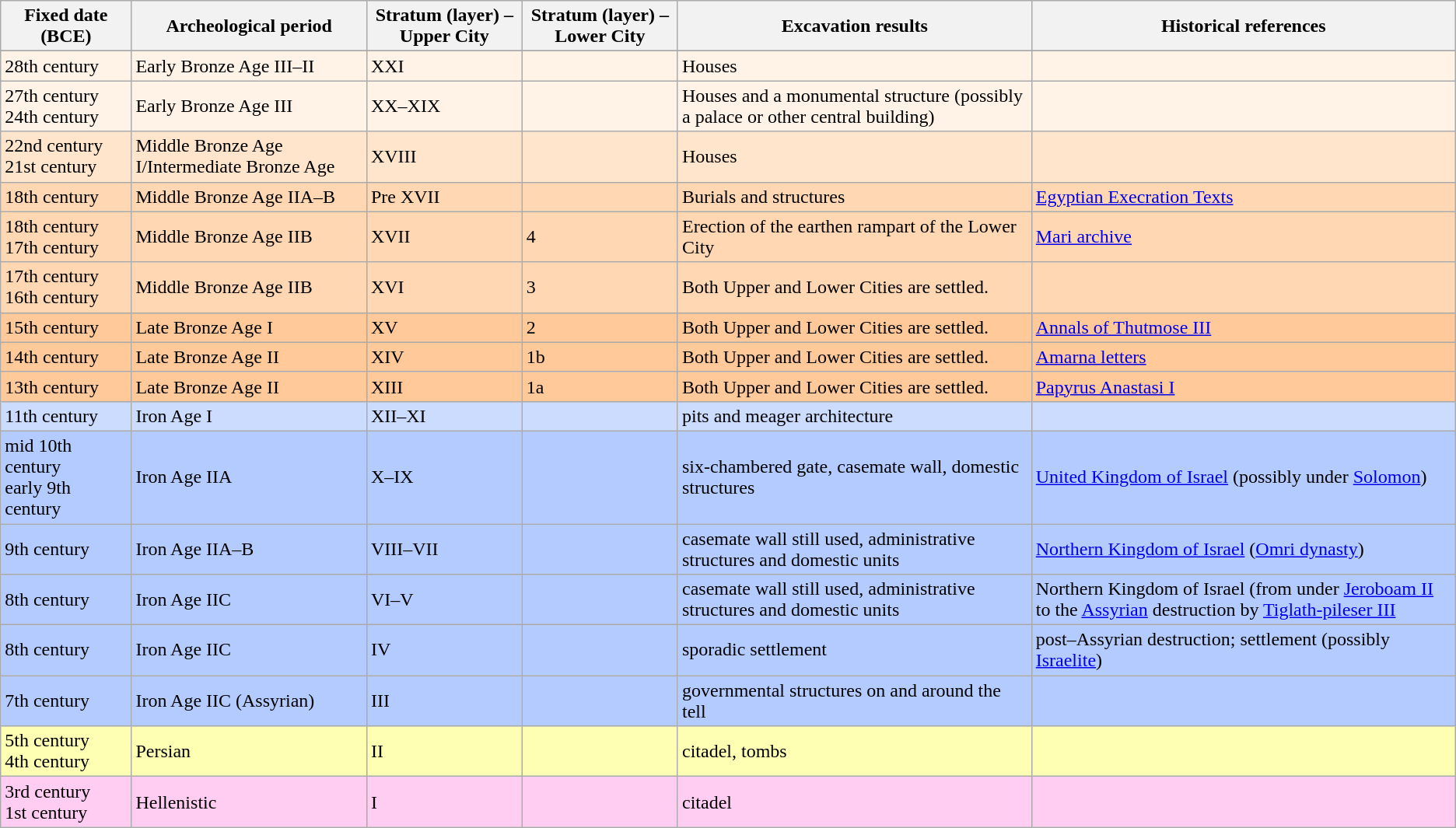<table class="wikitable" |->
<tr>
<th>Fixed date (BCE)</th>
<th>Archeological period</th>
<th>Stratum (layer) – Upper City</th>
<th>Stratum (layer) – Lower City</th>
<th>Excavation results</th>
<th>Historical references</th>
</tr>
<tr>
</tr>
<tr bgcolor="#fff2e6">
<td>28th century</td>
<td>Early Bronze Age III–II</td>
<td>XXI</td>
<td></td>
<td>Houses</td>
<td></td>
</tr>
<tr bgcolor="#fff2e6">
<td>27th century <br>24th century</td>
<td>Early Bronze Age III</td>
<td>XX–XIX</td>
<td></td>
<td>Houses and a monumental structure (possibly a palace or other central building)</td>
<td></td>
</tr>
<tr bgcolor="#ffe5cc">
<td>22nd century <br>21st century</td>
<td>Middle Bronze Age I/Intermediate Bronze Age</td>
<td>XVIII</td>
<td></td>
<td>Houses</td>
<td></td>
</tr>
<tr bgcolor="#ffd7b3">
<td>18th century</td>
<td>Middle Bronze Age IIA–B</td>
<td>Pre XVII</td>
<td></td>
<td>Burials and structures</td>
<td><a href='#'>Egyptian Execration Texts</a></td>
</tr>
<tr bgcolor="#ffd7b3">
<td>18th century 17th century</td>
<td>Middle Bronze Age IIB</td>
<td>XVII</td>
<td>4</td>
<td>Erection of the earthen rampart of the Lower City</td>
<td><a href='#'>Mari archive</a></td>
</tr>
<tr bgcolor="#ffd7b3">
<td>17th century 16th century</td>
<td>Middle Bronze Age IIB</td>
<td>XVI</td>
<td>3</td>
<td>Both Upper and Lower Cities are settled.</td>
<td></td>
</tr>
<tr bgcolor="#ffc999">
<td>15th century</td>
<td>Late Bronze Age I</td>
<td>XV</td>
<td>2</td>
<td>Both Upper and Lower Cities are settled.</td>
<td><a href='#'>Annals of Thutmose III</a></td>
</tr>
<tr bgcolor="#ffc999">
<td>14th century</td>
<td>Late Bronze Age II</td>
<td>XIV</td>
<td>1b</td>
<td>Both Upper and Lower Cities are settled.</td>
<td><a href='#'>Amarna letters</a></td>
</tr>
<tr bgcolor="#ffc999">
<td>13th century</td>
<td>Late Bronze Age II</td>
<td>XIII</td>
<td>1a</td>
<td>Both Upper and Lower Cities are settled.</td>
<td><a href='#'>Papyrus Anastasi I</a></td>
</tr>
<tr bgcolor="#ccdcff">
<td>11th century</td>
<td>Iron Age I</td>
<td>XII–XI</td>
<td></td>
<td>pits and meager architecture</td>
<td></td>
</tr>
<tr bgcolor="#b3cbff">
<td>mid 10th century <br>early 9th century</td>
<td>Iron Age IIA</td>
<td>X–IX</td>
<td></td>
<td>six-chambered gate, casemate wall, domestic structures</td>
<td><a href='#'>United Kingdom of Israel</a> (possibly under <a href='#'>Solomon</a>)</td>
</tr>
<tr bgcolor="#b3cbff">
<td>9th century</td>
<td>Iron Age IIA–B</td>
<td>VIII–VII</td>
<td></td>
<td>casemate wall still used, administrative structures and domestic units</td>
<td><a href='#'>Northern Kingdom of Israel</a> (<a href='#'>Omri dynasty</a>)</td>
</tr>
<tr bgcolor="#b3cbff">
<td>8th century</td>
<td>Iron Age IIC</td>
<td>VI–V</td>
<td></td>
<td>casemate wall still used, administrative structures and domestic units</td>
<td>Northern Kingdom of Israel (from under <a href='#'>Jeroboam II</a> to the <a href='#'>Assyrian</a> destruction by <a href='#'>Tiglath-pileser III</a></td>
</tr>
<tr bgcolor="#b3cbff">
<td>8th century</td>
<td>Iron Age IIC</td>
<td>IV</td>
<td></td>
<td>sporadic settlement</td>
<td>post–Assyrian destruction; settlement (possibly <a href='#'>Israelite</a>)</td>
</tr>
<tr bgcolor="#b3cbff">
<td>7th century</td>
<td>Iron Age IIC (Assyrian)</td>
<td>III</td>
<td></td>
<td>governmental structures on and around the tell</td>
<td></td>
</tr>
<tr bgcolor="#ffffb3">
<td>5th century <br>4th century</td>
<td>Persian</td>
<td>II</td>
<td></td>
<td>citadel, tombs</td>
<td></td>
</tr>
<tr bgcolor="#ffccf2">
<td>3rd century <br>1st century</td>
<td>Hellenistic</td>
<td>I</td>
<td></td>
<td>citadel</td>
<td></td>
</tr>
</table>
